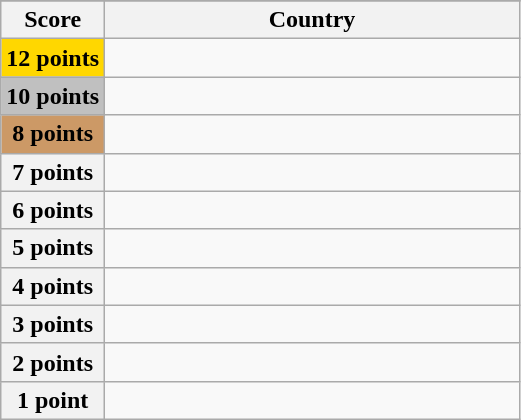<table class="wikitable">
<tr>
</tr>
<tr>
<th scope="col" width="20%">Score</th>
<th scope="col">Country</th>
</tr>
<tr>
<th scope="row" style="background:gold">12 points</th>
<td></td>
</tr>
<tr>
<th scope="row" style="background:silver">10 points</th>
<td></td>
</tr>
<tr>
<th scope="row" style="background:#CC9966">8 points</th>
<td></td>
</tr>
<tr>
<th scope="row">7 points</th>
<td></td>
</tr>
<tr>
<th scope="row">6 points</th>
<td></td>
</tr>
<tr>
<th scope="row">5 points</th>
<td></td>
</tr>
<tr>
<th scope="row">4 points</th>
<td></td>
</tr>
<tr>
<th scope="row">3 points</th>
<td></td>
</tr>
<tr>
<th scope="row">2 points</th>
<td></td>
</tr>
<tr>
<th scope="row">1 point</th>
<td></td>
</tr>
</table>
